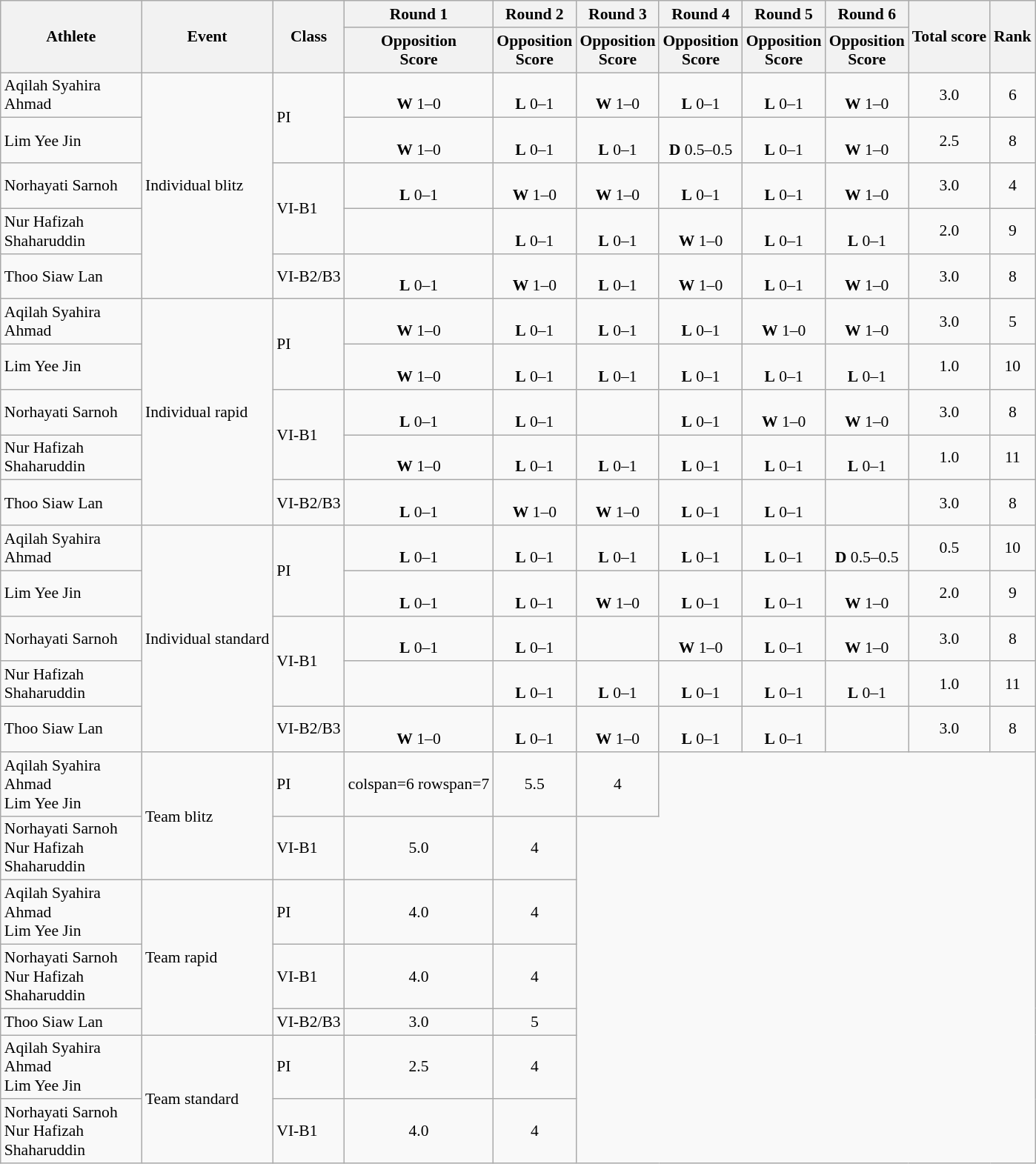<table class="wikitable" style="text-align:center; font-size:90%">
<tr>
<th rowspan=2 width=120>Athlete</th>
<th rowspan=2>Event</th>
<th rowspan=2>Class</th>
<th>Round 1</th>
<th>Round 2</th>
<th>Round 3</th>
<th>Round 4</th>
<th>Round 5</th>
<th>Round 6</th>
<th rowspan=2>Total score</th>
<th rowspan=2>Rank</th>
</tr>
<tr>
<th>Opposition<br>Score</th>
<th>Opposition<br>Score</th>
<th>Opposition<br>Score</th>
<th>Opposition<br>Score</th>
<th>Opposition<br>Score</th>
<th>Opposition<br>Score</th>
</tr>
<tr>
<td align="left">Aqilah Syahira Ahmad</td>
<td rowspan=5 align=left>Individual blitz</td>
<td rowspan=2 align=left>PI</td>
<td><br><strong>W</strong> 1–0</td>
<td><br><strong>L</strong> 0–1</td>
<td><br><strong>W</strong> 1–0</td>
<td><br><strong>L</strong> 0–1</td>
<td><br><strong>L</strong> 0–1</td>
<td><br><strong>W</strong> 1–0</td>
<td>3.0</td>
<td>6</td>
</tr>
<tr>
<td align="left">Lim Yee Jin</td>
<td><br><strong>W</strong> 1–0</td>
<td><br><strong>L</strong> 0–1</td>
<td><br><strong>L</strong> 0–1</td>
<td><br><strong>D</strong> 0.5–0.5</td>
<td><br><strong>L</strong> 0–1</td>
<td><br><strong>W</strong> 1–0</td>
<td>2.5</td>
<td>8</td>
</tr>
<tr>
<td align="left">Norhayati Sarnoh</td>
<td rowspan=2 align=left>VI-B1</td>
<td><br><strong>L</strong> 0–1</td>
<td><br><strong>W</strong> 1–0</td>
<td><br><strong>W</strong> 1–0</td>
<td><br><strong>L</strong> 0–1</td>
<td><br><strong>L</strong> 0–1</td>
<td><br><strong>W</strong> 1–0</td>
<td>3.0</td>
<td>4</td>
</tr>
<tr>
<td align="left">Nur Hafizah Shaharuddin</td>
<td></td>
<td><br><strong>L</strong> 0–1</td>
<td><br><strong>L</strong> 0–1</td>
<td><br><strong>W</strong> 1–0</td>
<td><br><strong>L</strong> 0–1</td>
<td><br><strong>L</strong> 0–1</td>
<td>2.0</td>
<td>9</td>
</tr>
<tr>
<td align="left">Thoo Siaw Lan</td>
<td align="left">VI-B2/B3</td>
<td><br><strong>L</strong> 0–1</td>
<td><br><strong>W</strong> 1–0</td>
<td><br><strong>L</strong> 0–1</td>
<td><br><strong>W</strong> 1–0</td>
<td><br><strong>L</strong> 0–1</td>
<td><br><strong>W</strong> 1–0</td>
<td>3.0</td>
<td>8</td>
</tr>
<tr>
<td align="left">Aqilah Syahira Ahmad</td>
<td rowspan=5 align=left>Individual rapid</td>
<td rowspan=2 align=left>PI</td>
<td><br><strong>W</strong> 1–0</td>
<td><br><strong>L</strong> 0–1</td>
<td><br><strong>L</strong> 0–1</td>
<td><br><strong>L</strong> 0–1</td>
<td><br><strong>W</strong> 1–0</td>
<td><br><strong>W</strong> 1–0</td>
<td>3.0</td>
<td>5</td>
</tr>
<tr>
<td align="left">Lim Yee Jin</td>
<td><br><strong>W</strong> 1–0</td>
<td><br><strong>L</strong> 0–1</td>
<td><br><strong>L</strong> 0–1</td>
<td><br><strong>L</strong> 0–1</td>
<td><br><strong>L</strong> 0–1</td>
<td><br><strong>L</strong> 0–1</td>
<td>1.0</td>
<td>10</td>
</tr>
<tr>
<td align="left">Norhayati Sarnoh</td>
<td rowspan=2 align=left>VI-B1</td>
<td><br><strong>L</strong> 0–1</td>
<td><br><strong>L</strong> 0–1</td>
<td></td>
<td><br><strong>L</strong> 0–1</td>
<td><br><strong>W</strong> 1–0</td>
<td><br><strong>W</strong> 1–0</td>
<td>3.0</td>
<td>8</td>
</tr>
<tr>
<td align="left">Nur Hafizah Shaharuddin</td>
<td><br><strong>W</strong> 1–0</td>
<td><br><strong>L</strong> 0–1</td>
<td><br><strong>L</strong> 0–1</td>
<td><br><strong>L</strong> 0–1</td>
<td><br><strong>L</strong> 0–1</td>
<td><br><strong>L</strong> 0–1</td>
<td>1.0</td>
<td>11</td>
</tr>
<tr>
<td align="left">Thoo Siaw Lan</td>
<td align="left">VI-B2/B3</td>
<td><br><strong>L</strong> 0–1</td>
<td><br><strong>W</strong> 1–0</td>
<td><br><strong>W</strong> 1–0</td>
<td><br><strong>L</strong> 0–1</td>
<td><br><strong>L</strong> 0–1</td>
<td></td>
<td>3.0</td>
<td>8</td>
</tr>
<tr>
<td align="left">Aqilah Syahira Ahmad</td>
<td rowspan=5 align=left>Individual standard</td>
<td rowspan=2 align=left>PI</td>
<td><br><strong>L</strong> 0–1</td>
<td><br><strong>L</strong> 0–1</td>
<td><br><strong>L</strong> 0–1</td>
<td><br><strong>L</strong> 0–1</td>
<td><br><strong>L</strong> 0–1</td>
<td><br><strong>D</strong> 0.5–0.5</td>
<td>0.5</td>
<td>10</td>
</tr>
<tr>
<td align="left">Lim Yee Jin</td>
<td><br><strong>L</strong> 0–1</td>
<td><br><strong>L</strong> 0–1</td>
<td><br><strong>W</strong> 1–0</td>
<td><br><strong>L</strong> 0–1</td>
<td><br><strong>L</strong> 0–1</td>
<td><br><strong>W</strong> 1–0</td>
<td>2.0</td>
<td>9</td>
</tr>
<tr>
<td align="left">Norhayati Sarnoh</td>
<td rowspan=2 align=left>VI-B1</td>
<td><br><strong>L</strong> 0–1</td>
<td><br><strong>L</strong> 0–1</td>
<td></td>
<td><br><strong>W</strong> 1–0</td>
<td><br><strong>L</strong> 0–1</td>
<td><br><strong>W</strong> 1–0</td>
<td>3.0</td>
<td>8</td>
</tr>
<tr>
<td align="left">Nur Hafizah Shaharuddin</td>
<td></td>
<td><br><strong>L</strong> 0–1</td>
<td><br><strong>L</strong> 0–1</td>
<td><br><strong>L</strong> 0–1</td>
<td><br><strong>L</strong> 0–1</td>
<td><br><strong>L</strong> 0–1</td>
<td>1.0</td>
<td>11</td>
</tr>
<tr>
<td align="left">Thoo Siaw Lan</td>
<td align="left">VI-B2/B3</td>
<td><br><strong>W</strong> 1–0</td>
<td><br><strong>L</strong> 0–1</td>
<td><br><strong>W</strong> 1–0</td>
<td><br><strong>L</strong> 0–1</td>
<td><br><strong>L</strong> 0–1</td>
<td></td>
<td>3.0</td>
<td>8</td>
</tr>
<tr>
<td align="left">Aqilah Syahira Ahmad<br>Lim Yee Jin</td>
<td rowspan=2 align=left>Team blitz</td>
<td align="left">PI</td>
<td>colspan=6 rowspan=7 </td>
<td>5.5</td>
<td>4</td>
</tr>
<tr>
<td align="left">Norhayati Sarnoh<br>Nur Hafizah Shaharuddin</td>
<td align="left">VI-B1</td>
<td>5.0</td>
<td>4</td>
</tr>
<tr>
<td align="left">Aqilah Syahira Ahmad<br>Lim Yee Jin</td>
<td rowspan=3 align=left>Team rapid</td>
<td align="left">PI</td>
<td>4.0</td>
<td>4</td>
</tr>
<tr>
<td align="left">Norhayati Sarnoh<br>Nur Hafizah Shaharuddin</td>
<td align="left">VI-B1</td>
<td>4.0</td>
<td>4</td>
</tr>
<tr>
<td align="left">Thoo Siaw Lan</td>
<td align="left">VI-B2/B3</td>
<td>3.0</td>
<td>5</td>
</tr>
<tr>
<td align="left">Aqilah Syahira Ahmad<br>Lim Yee Jin</td>
<td rowspan=2 align=left>Team standard</td>
<td align="left">PI</td>
<td>2.5</td>
<td>4</td>
</tr>
<tr>
<td align="left">Norhayati Sarnoh <br>Nur Hafizah Shaharuddin</td>
<td align="left">VI-B1</td>
<td>4.0</td>
<td>4</td>
</tr>
</table>
